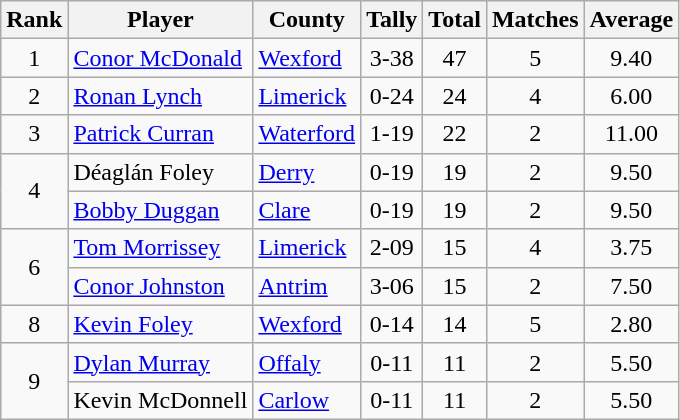<table class="wikitable">
<tr>
<th>Rank</th>
<th>Player</th>
<th>County</th>
<th>Tally</th>
<th>Total</th>
<th>Matches</th>
<th>Average</th>
</tr>
<tr>
<td rowspan=1 align=center>1</td>
<td><a href='#'>Conor McDonald</a></td>
<td><a href='#'>Wexford</a></td>
<td align=center>3-38</td>
<td align=center>47</td>
<td align=center>5</td>
<td align=center>9.40</td>
</tr>
<tr>
<td rowspan=1 align=center>2</td>
<td><a href='#'>Ronan Lynch</a></td>
<td><a href='#'>Limerick</a></td>
<td align=center>0-24</td>
<td align=center>24</td>
<td align=center>4</td>
<td align=center>6.00</td>
</tr>
<tr>
<td rowspan=1 align=center>3</td>
<td><a href='#'>Patrick Curran</a></td>
<td><a href='#'>Waterford</a></td>
<td align=center>1-19</td>
<td align=center>22</td>
<td align=center>2</td>
<td align=center>11.00</td>
</tr>
<tr>
<td rowspan=2 align=center>4</td>
<td>Déaglán Foley</td>
<td><a href='#'>Derry</a></td>
<td align=center>0-19</td>
<td align=center>19</td>
<td align=center>2</td>
<td align=center>9.50</td>
</tr>
<tr>
<td><a href='#'>Bobby Duggan</a></td>
<td><a href='#'>Clare</a></td>
<td align=center>0-19</td>
<td align=center>19</td>
<td align=center>2</td>
<td align=center>9.50</td>
</tr>
<tr>
<td rowspan=2 align=center>6</td>
<td><a href='#'>Tom Morrissey</a></td>
<td><a href='#'>Limerick</a></td>
<td align=center>2-09</td>
<td align=center>15</td>
<td align=center>4</td>
<td align=center>3.75</td>
</tr>
<tr>
<td><a href='#'>Conor Johnston</a></td>
<td><a href='#'>Antrim</a></td>
<td align=center>3-06</td>
<td align=center>15</td>
<td align=center>2</td>
<td align=center>7.50</td>
</tr>
<tr>
<td rowspan=1 align=center>8</td>
<td><a href='#'>Kevin Foley</a></td>
<td><a href='#'>Wexford</a></td>
<td align=center>0-14</td>
<td align=center>14</td>
<td align=center>5</td>
<td align=center>2.80</td>
</tr>
<tr>
<td rowspan=2 align=center>9</td>
<td><a href='#'>Dylan Murray</a></td>
<td><a href='#'>Offaly</a></td>
<td align=center>0-11</td>
<td align=center>11</td>
<td align=center>2</td>
<td align=center>5.50</td>
</tr>
<tr>
<td>Kevin McDonnell</td>
<td><a href='#'>Carlow</a></td>
<td align=center>0-11</td>
<td align=center>11</td>
<td align=center>2</td>
<td align=center>5.50</td>
</tr>
</table>
